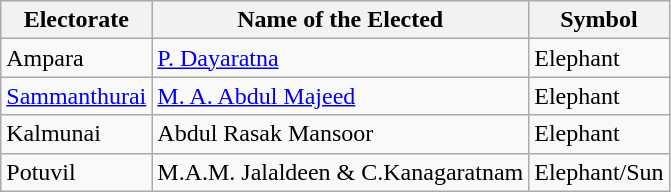<table class="wikitable" border="1">
<tr>
<th>Electorate</th>
<th>Name of the Elected</th>
<th>Symbol</th>
</tr>
<tr>
<td>Ampara</td>
<td><a href='#'>P. Dayaratna</a></td>
<td>Elephant</td>
</tr>
<tr>
<td><a href='#'>Sammanthurai</a></td>
<td><a href='#'>M. A. Abdul Majeed</a></td>
<td>Elephant</td>
</tr>
<tr>
<td>Kalmunai</td>
<td>Abdul Rasak Mansoor</td>
<td>Elephant</td>
</tr>
<tr>
<td>Potuvil</td>
<td>M.A.M. Jalaldeen & C.Kanagaratnam</td>
<td>Elephant/Sun</td>
</tr>
</table>
